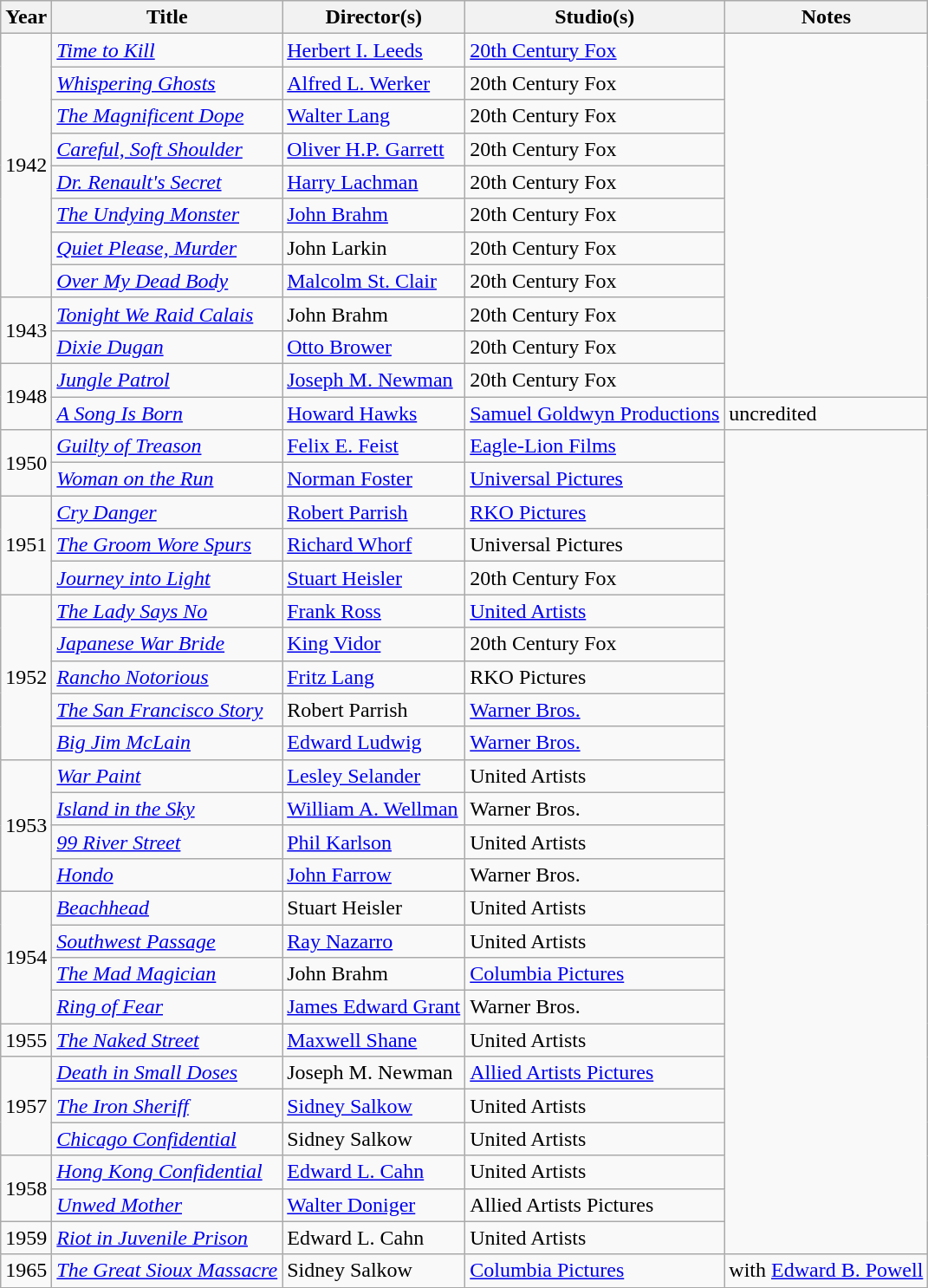<table class="wikitable sortable">
<tr>
<th>Year</th>
<th>Title</th>
<th>Director(s)</th>
<th>Studio(s)</th>
<th>Notes</th>
</tr>
<tr>
<td rowspan="8">1942</td>
<td><em><a href='#'>Time to Kill</a></em></td>
<td><a href='#'>Herbert I. Leeds</a></td>
<td><a href='#'>20th Century Fox</a></td>
</tr>
<tr>
<td><em><a href='#'>Whispering Ghosts</a></em></td>
<td><a href='#'>Alfred L. Werker</a></td>
<td>20th Century Fox</td>
</tr>
<tr>
<td><em><a href='#'>The Magnificent Dope</a></em></td>
<td><a href='#'>Walter Lang</a></td>
<td>20th Century Fox</td>
</tr>
<tr>
<td><em><a href='#'>Careful, Soft Shoulder</a></em></td>
<td><a href='#'>Oliver H.P. Garrett</a></td>
<td>20th Century Fox</td>
</tr>
<tr>
<td><em><a href='#'>Dr. Renault's Secret</a></em></td>
<td><a href='#'>Harry Lachman</a></td>
<td>20th Century Fox</td>
</tr>
<tr>
<td><em><a href='#'>The Undying Monster</a></em></td>
<td><a href='#'>John Brahm</a></td>
<td>20th Century Fox</td>
</tr>
<tr>
<td><em><a href='#'>Quiet Please, Murder</a></em></td>
<td>John Larkin</td>
<td>20th Century Fox</td>
</tr>
<tr>
<td><em><a href='#'>Over My Dead Body</a></em></td>
<td><a href='#'>Malcolm St. Clair</a></td>
<td>20th Century Fox</td>
</tr>
<tr>
<td rowspan="2">1943</td>
<td><em><a href='#'>Tonight We Raid Calais</a></em></td>
<td>John Brahm</td>
<td>20th Century Fox</td>
</tr>
<tr>
<td><em><a href='#'>Dixie Dugan</a></em></td>
<td><a href='#'>Otto Brower</a></td>
<td>20th Century Fox</td>
</tr>
<tr>
<td rowspan="2">1948</td>
<td><em><a href='#'>Jungle Patrol</a></em></td>
<td><a href='#'>Joseph M. Newman</a></td>
<td>20th Century Fox</td>
</tr>
<tr>
<td><em><a href='#'>A Song Is Born</a></em></td>
<td><a href='#'>Howard Hawks</a></td>
<td><a href='#'>Samuel Goldwyn Productions</a></td>
<td>uncredited</td>
</tr>
<tr>
<td rowspan="2">1950</td>
<td><em><a href='#'>Guilty of Treason</a></em></td>
<td><a href='#'>Felix E. Feist</a></td>
<td><a href='#'>Eagle-Lion Films</a></td>
</tr>
<tr>
<td><em><a href='#'>Woman on the Run</a></em></td>
<td><a href='#'>Norman Foster</a></td>
<td><a href='#'>Universal Pictures</a></td>
</tr>
<tr>
<td rowspan="3">1951</td>
<td><em><a href='#'>Cry Danger</a></em></td>
<td><a href='#'>Robert Parrish</a></td>
<td><a href='#'>RKO Pictures</a></td>
</tr>
<tr>
<td><em><a href='#'>The Groom Wore Spurs</a></em></td>
<td><a href='#'>Richard Whorf</a></td>
<td>Universal Pictures</td>
</tr>
<tr>
<td><em><a href='#'>Journey into Light</a></em></td>
<td><a href='#'>Stuart Heisler</a></td>
<td>20th Century Fox</td>
</tr>
<tr>
<td rowspan="5">1952</td>
<td><em><a href='#'>The Lady Says No</a></em></td>
<td><a href='#'>Frank Ross</a></td>
<td><a href='#'>United Artists</a></td>
</tr>
<tr>
<td><em><a href='#'>Japanese War Bride</a></em></td>
<td><a href='#'>King Vidor</a></td>
<td>20th Century Fox</td>
</tr>
<tr>
<td><em><a href='#'>Rancho Notorious</a></em></td>
<td><a href='#'>Fritz Lang</a></td>
<td>RKO Pictures</td>
</tr>
<tr>
<td><em><a href='#'>The San Francisco Story</a></em></td>
<td>Robert Parrish</td>
<td><a href='#'>Warner Bros.</a></td>
</tr>
<tr>
<td><em><a href='#'>Big Jim McLain</a></em></td>
<td><a href='#'>Edward Ludwig</a></td>
<td><a href='#'>Warner Bros.</a></td>
</tr>
<tr>
<td rowspan="4">1953</td>
<td><em><a href='#'>War Paint</a></em></td>
<td><a href='#'>Lesley Selander</a></td>
<td>United Artists</td>
</tr>
<tr>
<td><em><a href='#'>Island in the Sky</a></em></td>
<td><a href='#'>William A. Wellman</a></td>
<td>Warner Bros.</td>
</tr>
<tr>
<td><em><a href='#'>99 River Street</a></em></td>
<td><a href='#'>Phil Karlson</a></td>
<td>United Artists</td>
</tr>
<tr>
<td><em><a href='#'>Hondo</a></em></td>
<td><a href='#'>John Farrow</a></td>
<td>Warner Bros.</td>
</tr>
<tr>
<td rowspan="4">1954</td>
<td><em><a href='#'>Beachhead</a></em></td>
<td>Stuart Heisler</td>
<td>United Artists</td>
</tr>
<tr>
<td><em><a href='#'>Southwest Passage</a></em></td>
<td><a href='#'>Ray Nazarro</a></td>
<td>United Artists</td>
</tr>
<tr>
<td><em><a href='#'>The Mad Magician</a></em></td>
<td>John Brahm</td>
<td><a href='#'>Columbia Pictures</a></td>
</tr>
<tr>
<td><em><a href='#'>Ring of Fear</a></em></td>
<td><a href='#'>James Edward Grant</a></td>
<td>Warner Bros.</td>
</tr>
<tr>
<td>1955</td>
<td><em><a href='#'>The Naked Street</a></em></td>
<td><a href='#'>Maxwell Shane</a></td>
<td>United Artists</td>
</tr>
<tr>
<td rowspan="3">1957</td>
<td><em><a href='#'>Death in Small Doses</a></em></td>
<td>Joseph M. Newman</td>
<td><a href='#'>Allied Artists Pictures</a></td>
</tr>
<tr>
<td><em><a href='#'>The Iron Sheriff</a></em></td>
<td><a href='#'>Sidney Salkow</a></td>
<td>United Artists</td>
</tr>
<tr>
<td><em><a href='#'>Chicago Confidential</a></em></td>
<td>Sidney Salkow</td>
<td>United Artists</td>
</tr>
<tr>
<td rowspan="2">1958</td>
<td><em><a href='#'>Hong Kong Confidential</a></em></td>
<td><a href='#'>Edward L. Cahn</a></td>
<td>United Artists</td>
</tr>
<tr>
<td><em><a href='#'>Unwed Mother</a></em></td>
<td><a href='#'>Walter Doniger</a></td>
<td>Allied Artists Pictures</td>
</tr>
<tr>
<td>1959</td>
<td><em><a href='#'>Riot in Juvenile Prison</a></em></td>
<td>Edward L. Cahn</td>
<td>United Artists</td>
</tr>
<tr>
<td>1965</td>
<td><em><a href='#'>The Great Sioux Massacre</a></em></td>
<td>Sidney Salkow</td>
<td><a href='#'>Columbia Pictures</a></td>
<td>with <a href='#'>Edward B. Powell</a></td>
</tr>
</table>
